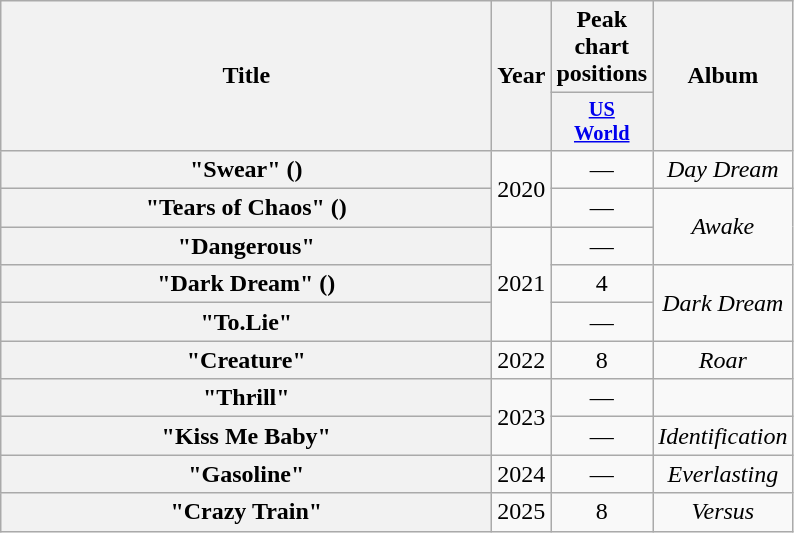<table class="wikitable plainrowheaders" style="text-align:center;" border="1">
<tr>
<th scope="col" rowspan="2" style="width:20em;">Title</th>
<th scope="col" rowspan="2">Year</th>
<th scope="col" colspan="1">Peak chart positions</th>
<th scope="col" rowspan="2">Album</th>
</tr>
<tr>
<th style="width:2.5em;font-size:85%"><a href='#'>US<br>World</a><br></th>
</tr>
<tr>
<th scope="row">"Swear" ()</th>
<td rowspan="2">2020</td>
<td>—</td>
<td><em>Day Dream</em></td>
</tr>
<tr>
<th scope="row">"Tears of Chaos" ()</th>
<td>—</td>
<td rowspan="2"><em>Awake</em></td>
</tr>
<tr>
<th scope="row">"Dangerous"</th>
<td rowspan="3">2021</td>
<td>—</td>
</tr>
<tr>
<th scope="row">"Dark Dream" ()</th>
<td>4</td>
<td rowspan="2"><em>Dark Dream</em></td>
</tr>
<tr>
<th scope="row">"To.Lie"</th>
<td>—</td>
</tr>
<tr>
<th scope="row">"Creature"</th>
<td>2022</td>
<td>8</td>
<td><em>Roar</em></td>
</tr>
<tr>
<th scope="row">"Thrill"</th>
<td rowspan="2">2023</td>
<td>—</td>
<td></td>
</tr>
<tr>
<th scope="row">"Kiss Me Baby"</th>
<td>—</td>
<td><em>Identification</em></td>
</tr>
<tr>
<th scope="row">"Gasoline"</th>
<td>2024</td>
<td>—</td>
<td><em>Everlasting</em></td>
</tr>
<tr>
<th scope="row">"Crazy Train"</th>
<td>2025</td>
<td>8</td>
<td><em>Versus</em></td>
</tr>
</table>
